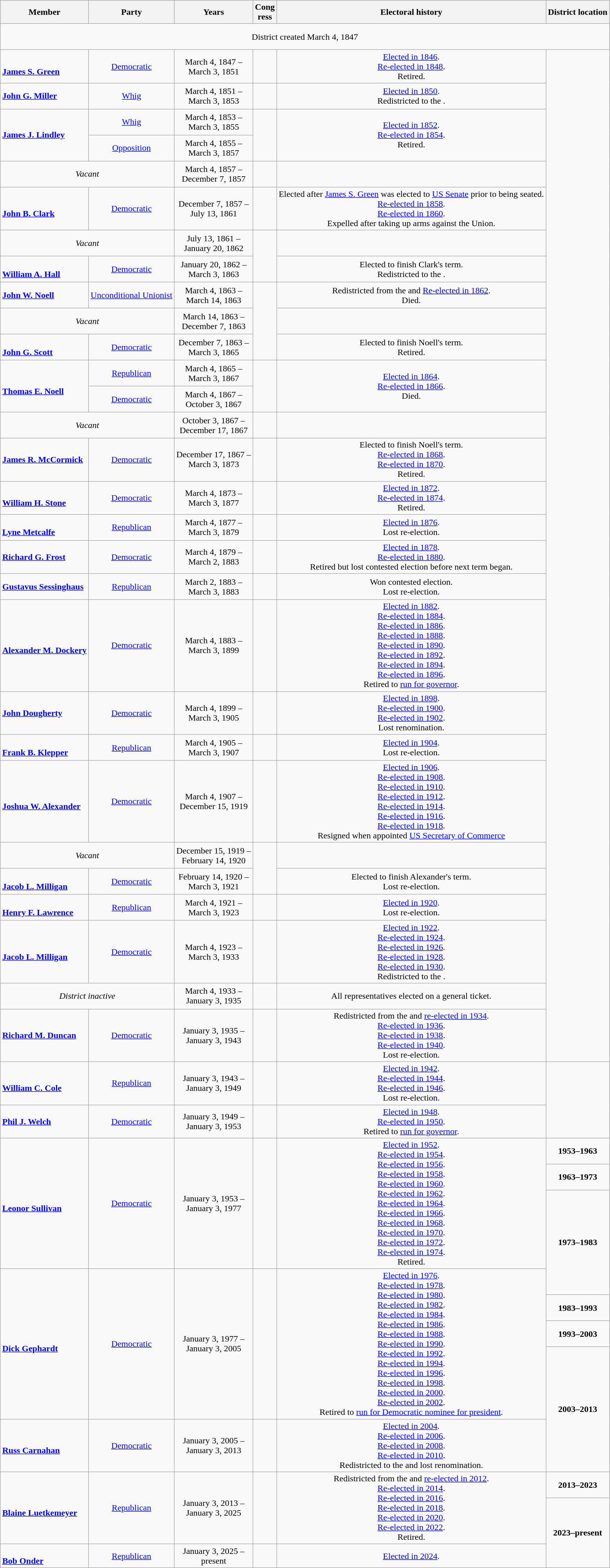<table class=wikitable style="text-align:center">
<tr>
<th>Member</th>
<th>Party</th>
<th>Years</th>
<th>Cong<br>ress</th>
<th>Electoral history</th>
<th>District location</th>
</tr>
<tr style="height:3em">
<td colspan=6>District created March 4, 1847</td>
</tr>
<tr style="height:3em">
<td align=left><br><strong><a href='#'>James S. Green</a></strong><br></td>
<td><a href='#'>Democratic</a></td>
<td nowrap>March 4, 1847 –<br>March 3, 1851</td>
<td></td>
<td><a href='#'>Elected in 1846</a>.<br><a href='#'>Re-elected in 1848</a>.<br>Retired.</td>
<td rowspan=29></td>
</tr>
<tr style="height:3em">
<td align=left><strong><a href='#'>John G. Miller</a></strong><br></td>
<td><a href='#'>Whig</a></td>
<td nowrap>March 4, 1851 –<br>March 3, 1853</td>
<td></td>
<td><a href='#'>Elected in 1850</a>.<br>Redistricted to the .</td>
</tr>
<tr style="height:3em">
<td rowspan=2 align=left><strong><a href='#'>James J. Lindley</a></strong><br></td>
<td><a href='#'>Whig</a></td>
<td nowrap>March 4, 1853 –<br>March 3, 1855</td>
<td rowspan=2></td>
<td rowspan=2><a href='#'>Elected in 1852</a>.<br><a href='#'>Re-elected in 1854</a>.<br>Retired.</td>
</tr>
<tr style="height:3em">
<td><a href='#'>Opposition</a></td>
<td nowrap>March 4, 1855 –<br>March 3, 1857</td>
</tr>
<tr style="height:3em">
<td colspan=2><em>Vacant</em></td>
<td nowrap>March 4, 1857 –<br>December 7, 1857</td>
<td></td>
<td></td>
</tr>
<tr style="height:3em">
<td align=left><br><strong><a href='#'>John B. Clark</a></strong><br></td>
<td><a href='#'>Democratic</a></td>
<td nowrap>December 7, 1857 –<br>July 13, 1861</td>
<td></td>
<td>Elected after <a href='#'>James S. Green</a> was elected to <a href='#'>US Senate</a> prior to being seated.<br><a href='#'>Re-elected in 1858</a>.<br><a href='#'>Re-elected in 1860</a>.<br>Expelled after taking up arms against the Union.</td>
</tr>
<tr style="height:3em">
<td colspan=2><em>Vacant</em></td>
<td nowrap>July 13, 1861 –<br>January 20, 1862</td>
<td rowspan=2></td>
<td></td>
</tr>
<tr style="height:3em">
<td align=left><br><strong><a href='#'>William A. Hall</a></strong><br></td>
<td><a href='#'>Democratic</a></td>
<td nowrap>January 20, 1862 –<br>March 3, 1863</td>
<td>Elected to finish Clark's term.<br>Redistricted to the .</td>
</tr>
<tr style="height:3em">
<td align=left><strong><a href='#'>John W. Noell</a></strong><br></td>
<td><a href='#'>Unconditional Unionist</a></td>
<td>March 4, 1863 –<br>March 14, 1863</td>
<td rowspan=3></td>
<td>Redistricted from the  and <a href='#'>Re-elected in 1862</a>.<br>Died.</td>
</tr>
<tr style="height:3em">
<td colspan=2><em>Vacant</em></td>
<td nowrap>March 14, 1863 –<br>December 7, 1863</td>
<td></td>
</tr>
<tr style="height:3em">
<td align=left><br><strong><a href='#'>John G. Scott</a></strong><br></td>
<td><a href='#'>Democratic</a></td>
<td nowrap>December 7, 1863 –<br>March 3, 1865</td>
<td>Elected to finish Noell's term.<br>Retired.</td>
</tr>
<tr style="height:3em">
<td rowspan=2 align=left><br><strong><a href='#'>Thomas E. Noell</a></strong><br></td>
<td><a href='#'>Republican</a></td>
<td nowrap>March 4, 1865 –<br>March 3, 1867</td>
<td rowspan=2></td>
<td rowspan=2><a href='#'>Elected in 1864</a>.<br><a href='#'>Re-elected in 1866</a>.<br>Died.</td>
</tr>
<tr style="height:3em">
<td><a href='#'>Democratic</a></td>
<td nowrap>March 4, 1867 –<br>October 3, 1867</td>
</tr>
<tr style="height:3em">
<td colspan=2><em>Vacant</em></td>
<td nowrap>October 3, 1867 –<br>December 17, 1867</td>
<td></td>
<td></td>
</tr>
<tr style="height:3em">
<td align=left><strong><a href='#'>James R. McCormick</a></strong><br></td>
<td><a href='#'>Democratic</a></td>
<td nowrap>December 17, 1867 –<br>March 3, 1873</td>
<td></td>
<td>Elected to finish Noell's term.<br><a href='#'>Re-elected in 1868</a>.<br><a href='#'>Re-elected in 1870</a>.<br>Retired.</td>
</tr>
<tr style="height:3em">
<td align=left><br><strong><a href='#'>William H. Stone</a></strong><br></td>
<td><a href='#'>Democratic</a></td>
<td nowrap>March 4, 1873 –<br>March 3, 1877</td>
<td></td>
<td><a href='#'>Elected in 1872</a>.<br><a href='#'>Re-elected in 1874</a>.<br>Retired.</td>
</tr>
<tr style="height:3em">
<td align=left><br><strong><a href='#'>Lyne Metcalfe</a></strong><br></td>
<td><a href='#'>Republican</a></td>
<td nowrap>March 4, 1877 –<br>March 3, 1879</td>
<td></td>
<td><a href='#'>Elected in 1876</a>.<br>Lost re-election.</td>
</tr>
<tr style="height:3em">
<td align=left><strong><a href='#'>Richard G. Frost</a></strong><br></td>
<td><a href='#'>Democratic</a></td>
<td nowrap>March 4, 1879 –<br>March 2, 1883</td>
<td></td>
<td><a href='#'>Elected in 1878</a>.<br><a href='#'>Re-elected in 1880</a>.<br>Retired but lost contested election before next term began.</td>
</tr>
<tr style="height:3em">
<td align=left><strong><a href='#'>Gustavus Sessinghaus</a></strong><br></td>
<td><a href='#'>Republican</a></td>
<td nowrap>March 2, 1883 –<br>March 3, 1883</td>
<td></td>
<td>Won contested election.<br>Lost re-election.</td>
</tr>
<tr style="height:3em">
<td align=left><br><strong><a href='#'>Alexander M. Dockery</a></strong><br></td>
<td><a href='#'>Democratic</a></td>
<td nowrap>March 4, 1883 –<br>March 3, 1899</td>
<td></td>
<td><a href='#'>Elected in 1882</a>.<br><a href='#'>Re-elected in 1884</a>.<br><a href='#'>Re-elected in 1886</a>.<br><a href='#'>Re-elected in 1888</a>.<br><a href='#'>Re-elected in 1890</a>.<br><a href='#'>Re-elected in 1892</a>.<br><a href='#'>Re-elected in 1894</a>.<br><a href='#'>Re-elected in 1896</a>.<br>Retired to <a href='#'>run for governor</a>.</td>
</tr>
<tr style="height:3em">
<td align=left><strong><a href='#'>John Dougherty</a></strong><br></td>
<td><a href='#'>Democratic</a></td>
<td nowrap>March 4, 1899 –<br>March 3, 1905</td>
<td></td>
<td><a href='#'>Elected in 1898</a>.<br><a href='#'>Re-elected in 1900</a>.<br><a href='#'>Re-elected in 1902</a>.<br>Lost renomination.</td>
</tr>
<tr style="height:3em">
<td align=left><br><strong><a href='#'>Frank B. Klepper</a></strong><br></td>
<td><a href='#'>Republican</a></td>
<td nowrap>March 4, 1905 –<br>March 3, 1907</td>
<td></td>
<td><a href='#'>Elected in 1904</a>.<br>Lost re-election.</td>
</tr>
<tr style="height:3em">
<td align=left><br><strong><a href='#'>Joshua W. Alexander</a></strong><br></td>
<td><a href='#'>Democratic</a></td>
<td nowrap>March 4, 1907 –<br>December 15, 1919</td>
<td></td>
<td><a href='#'>Elected in 1906</a>.<br><a href='#'>Re-elected in 1908</a>.<br><a href='#'>Re-elected in 1910</a>.<br><a href='#'>Re-elected in 1912</a>.<br><a href='#'>Re-elected in 1914</a>.<br><a href='#'>Re-elected in 1916</a>.<br><a href='#'>Re-elected in 1918</a>.<br>Resigned when appointed <a href='#'>US Secretary of Commerce</a></td>
</tr>
<tr style="height:3em">
<td colspan=2><em>Vacant</em></td>
<td nowrap>December 15, 1919 –<br>February 14, 1920</td>
<td rowspan=2></td>
<td></td>
</tr>
<tr style="height:3em">
<td align=left><br><strong><a href='#'>Jacob L. Milligan</a></strong><br></td>
<td><a href='#'>Democratic</a></td>
<td nowrap>February 14, 1920 –<br>March 3, 1921</td>
<td>Elected to finish Alexander's term.<br>Lost re-election.</td>
</tr>
<tr style="height:3em">
<td align=left><br><strong><a href='#'>Henry F. Lawrence</a></strong><br></td>
<td><a href='#'>Republican</a></td>
<td nowrap>March 4, 1921 –<br>March 3, 1923</td>
<td></td>
<td><a href='#'>Elected in 1920</a>.<br>Lost re-election.</td>
</tr>
<tr style="height:3em">
<td align=left><br><strong><a href='#'>Jacob L. Milligan</a></strong><br></td>
<td><a href='#'>Democratic</a></td>
<td nowrap>March 4, 1923 –<br>March 3, 1933</td>
<td></td>
<td><a href='#'>Elected in 1922</a>.<br><a href='#'>Re-elected in 1924</a>.<br><a href='#'>Re-elected in 1926</a>.<br><a href='#'>Re-elected in 1928</a>.<br><a href='#'>Re-elected in 1930</a>.<br>Redistricted to the .</td>
</tr>
<tr style="height:3em">
<td colspan=2><em>District inactive</em></td>
<td nowrap>March 4, 1933 –<br>January 3, 1935</td>
<td></td>
<td>All representatives elected  on a general ticket.</td>
</tr>
<tr style="height:3em">
<td align=left><strong><a href='#'>Richard M. Duncan</a></strong><br></td>
<td><a href='#'>Democratic</a></td>
<td nowrap>January 3, 1935 –<br>January 3, 1943</td>
<td></td>
<td>Redistricted from the  and <a href='#'>re-elected in 1934</a>.<br><a href='#'>Re-elected in 1936</a>.<br><a href='#'>Re-elected in 1938</a>.<br><a href='#'>Re-elected in 1940</a>.<br>Lost re-election.</td>
</tr>
<tr style="height:3em">
<td align=left><br><strong><a href='#'>William C. Cole</a></strong><br></td>
<td><a href='#'>Republican</a></td>
<td nowrap>January 3, 1943 –<br>January 3, 1949</td>
<td></td>
<td><a href='#'>Elected in 1942</a>.<br><a href='#'>Re-elected in 1944</a>.<br><a href='#'>Re-elected in 1946</a>.<br>Lost re-election.</td>
</tr>
<tr style="height:3em">
<td align=left><strong><a href='#'>Phil J. Welch</a></strong><br></td>
<td><a href='#'>Democratic</a></td>
<td nowrap>January 3, 1949 –<br>January 3, 1953</td>
<td></td>
<td><a href='#'>Elected in 1948</a>.<br><a href='#'>Re-elected in 1950</a>.<br>Retired to <a href='#'>run for governor</a>.</td>
</tr>
<tr style="height:3em">
<td rowspan=3 align=left><br><strong><a href='#'>Leonor Sullivan</a></strong><br></td>
<td rowspan=3 ><a href='#'>Democratic</a></td>
<td rowspan=3 nowrap>January 3, 1953 –<br>January 3, 1977</td>
<td rowspan=3></td>
<td rowspan=3><a href='#'>Elected in 1952</a>.<br><a href='#'>Re-elected in 1954</a>.<br><a href='#'>Re-elected in 1956</a>.<br><a href='#'>Re-elected in 1958</a>.<br><a href='#'>Re-elected in 1960</a>.<br><a href='#'>Re-elected in 1962</a>.<br><a href='#'>Re-elected in 1964</a>.<br><a href='#'>Re-elected in 1966</a>.<br><a href='#'>Re-elected in 1968</a>.<br><a href='#'>Re-elected in 1970</a>.<br><a href='#'>Re-elected in 1972</a>.<br><a href='#'>Re-elected in 1974</a>.<br>Retired.</td>
<td><strong>1953–1963</strong><br></td>
</tr>
<tr style="height:3em">
<td><strong>1963–1973</strong><br></td>
</tr>
<tr style="height:3em">
<td rowspan=2><strong>1973–1983</strong><br></td>
</tr>
<tr style="height:3em">
<td rowspan=4 align=left><br><strong><a href='#'>Dick Gephardt</a></strong><br></td>
<td rowspan=4 ><a href='#'>Democratic</a></td>
<td rowspan=4 nowrap>January 3, 1977 –<br>January 3, 2005</td>
<td rowspan=4></td>
<td rowspan=4><a href='#'>Elected in 1976</a>.<br><a href='#'>Re-elected in 1978</a>.<br><a href='#'>Re-elected in 1980</a>.<br><a href='#'>Re-elected in 1982</a>.<br><a href='#'>Re-elected in 1984</a>.<br><a href='#'>Re-elected in 1986</a>.<br><a href='#'>Re-elected in 1988</a>.<br><a href='#'>Re-elected in 1990</a>.<br><a href='#'>Re-elected in 1992</a>.<br><a href='#'>Re-elected in 1994</a>.<br><a href='#'>Re-elected in 1996</a>.<br><a href='#'>Re-elected in 1998</a>.<br><a href='#'>Re-elected in 2000</a>.<br><a href='#'>Re-elected in 2002</a>.<br>Retired to <a href='#'>run for Democratic nominee for president</a>.</td>
</tr>
<tr style="height:3em">
<td><strong>1983–1993</strong><br></td>
</tr>
<tr style="height:3em">
<td><strong>1993–2003</strong><br></td>
</tr>
<tr style="height:3em">
<td rowspan=2><strong>2003–2013</strong><br></td>
</tr>
<tr style="height:3em">
<td align=left><br><strong><a href='#'>Russ Carnahan</a></strong><br></td>
<td><a href='#'>Democratic</a></td>
<td nowrap>January 3, 2005 –<br>January 3, 2013</td>
<td></td>
<td><a href='#'>Elected in 2004</a>.<br><a href='#'>Re-elected in 2006</a>.<br><a href='#'>Re-elected in 2008</a>.<br><a href='#'>Re-elected in 2010</a>.<br>Redistricted to the  and lost renomination.</td>
</tr>
<tr style="height:3em">
<td rowspan=2 align=left><br><strong><a href='#'>Blaine Luetkemeyer</a></strong><br></td>
<td rowspan=2 ><a href='#'>Republican</a></td>
<td rowspan=2 nowrap>January 3, 2013 –<br>January 3, 2025</td>
<td rowspan=2></td>
<td rowspan=2>Redistricted from the  and <a href='#'>re-elected in 2012</a>.<br><a href='#'>Re-elected in 2014</a>.<br><a href='#'>Re-elected in 2016</a>.<br><a href='#'>Re-elected in 2018</a>.<br><a href='#'>Re-elected in 2020</a>.<br><a href='#'>Re-elected in 2022</a>.<br>Retired.</td>
<td><strong>2013–2023</strong><br></td>
</tr>
<tr style="height:3em">
<td rowspan="2"><strong>2023–present</strong><br></td>
</tr>
<tr>
<td align=left><br><strong><a href='#'>Bob Onder</a></strong> <br></td>
<td><a href='#'>Republican</a></td>
<td>January 3, 2025 –<br>present</td>
<td></td>
<td><a href='#'>Elected in 2024</a>.</td>
</tr>
</table>
